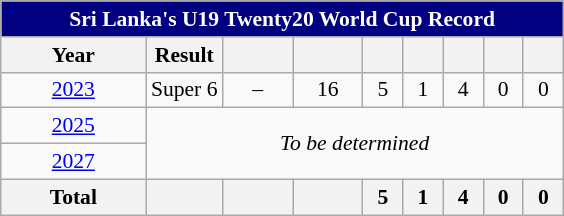<table class="wikitable" style="font-size:90%; text-align:center">
<tr>
<th style="color:white; background:#000080;" colspan=9>Sri Lanka's U19 Twenty20 World Cup Record</th>
</tr>
<tr>
<th width="90">Year</th>
<th>Result</th>
<th width="40"></th>
<th width="40"></th>
<th width="20"></th>
<th width="20"></th>
<th width="20"></th>
<th width="20"></th>
<th width="20"></th>
</tr>
<tr>
<td> <a href='#'>2023</a></td>
<td>Super 6</td>
<td>–</td>
<td>16</td>
<td>5</td>
<td>1</td>
<td>4</td>
<td>0</td>
<td>0</td>
</tr>
<tr>
<td> <a href='#'>2025</a></td>
<td colspan="8" rowspan="2"><em>To be determined</em></td>
</tr>
<tr>
<td> <a href='#'>2027</a></td>
</tr>
<tr>
<th>Total</th>
<th></th>
<th></th>
<th></th>
<th>5</th>
<th>1</th>
<th>4</th>
<th>0</th>
<th>0</th>
</tr>
</table>
